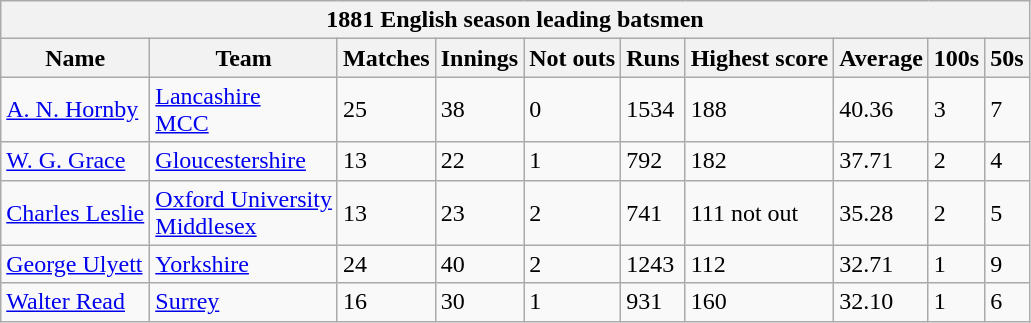<table class="wikitable">
<tr>
<th bgcolor="#efefef" colspan="10">1881 English season leading batsmen</th>
</tr>
<tr bgcolor="#efefef">
<th>Name</th>
<th>Team</th>
<th>Matches</th>
<th>Innings</th>
<th>Not outs</th>
<th>Runs</th>
<th>Highest score</th>
<th>Average</th>
<th>100s</th>
<th>50s</th>
</tr>
<tr>
<td><a href='#'>A. N. Hornby</a></td>
<td><a href='#'>Lancashire</a><br><a href='#'>MCC</a></td>
<td>25</td>
<td>38</td>
<td>0</td>
<td>1534</td>
<td>188</td>
<td>40.36</td>
<td>3</td>
<td>7</td>
</tr>
<tr>
<td><a href='#'>W. G. Grace</a></td>
<td><a href='#'>Gloucestershire</a></td>
<td>13</td>
<td>22</td>
<td>1</td>
<td>792</td>
<td>182</td>
<td>37.71</td>
<td>2</td>
<td>4</td>
</tr>
<tr>
<td><a href='#'>Charles Leslie</a></td>
<td><a href='#'>Oxford University</a><br><a href='#'>Middlesex</a></td>
<td>13</td>
<td>23</td>
<td>2</td>
<td>741</td>
<td>111 not out</td>
<td>35.28</td>
<td>2</td>
<td>5</td>
</tr>
<tr>
<td><a href='#'>George Ulyett</a></td>
<td><a href='#'>Yorkshire</a></td>
<td>24</td>
<td>40</td>
<td>2</td>
<td>1243</td>
<td>112</td>
<td>32.71</td>
<td>1</td>
<td>9</td>
</tr>
<tr>
<td><a href='#'>Walter Read</a></td>
<td><a href='#'>Surrey</a></td>
<td>16</td>
<td>30</td>
<td>1</td>
<td>931</td>
<td>160</td>
<td>32.10</td>
<td>1</td>
<td>6</td>
</tr>
</table>
